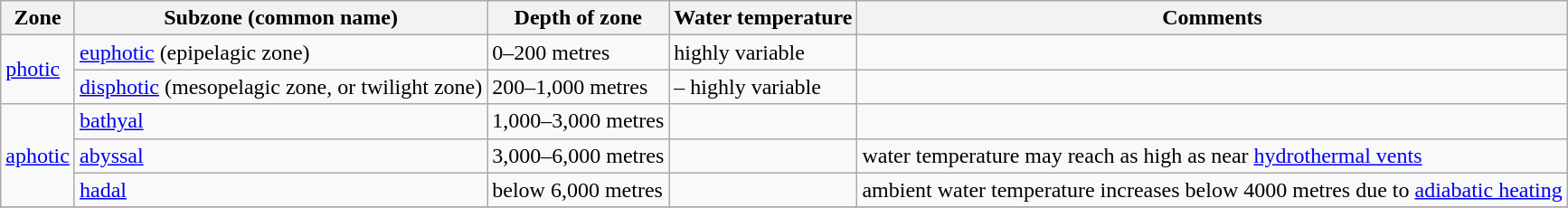<table class="wikitable">
<tr>
<th>Zone</th>
<th>Subzone (common name)</th>
<th>Depth of zone</th>
<th>Water temperature</th>
<th>Comments</th>
</tr>
<tr>
<td rowspan="2"><a href='#'>photic</a></td>
<td><a href='#'>euphotic</a> (epipelagic zone)</td>
<td>0–200 metres</td>
<td>highly variable</td>
<td></td>
</tr>
<tr>
<td><a href='#'>disphotic</a> (mesopelagic zone, or twilight zone)</td>
<td>200–1,000 metres</td>
<td> – highly variable</td>
<td></td>
</tr>
<tr>
<td rowspan="3"><a href='#'>aphotic</a></td>
<td><a href='#'>bathyal</a></td>
<td>1,000–3,000 metres</td>
<td></td>
<td></td>
</tr>
<tr>
<td><a href='#'>abyssal</a></td>
<td>3,000–6,000 metres</td>
<td></td>
<td>water temperature may reach as high as  near <a href='#'>hydrothermal vents</a></td>
</tr>
<tr>
<td><a href='#'>hadal</a></td>
<td>below 6,000 metres</td>
<td></td>
<td>ambient water temperature increases below 4000 metres due to <a href='#'>adiabatic heating</a></td>
</tr>
<tr>
</tr>
</table>
